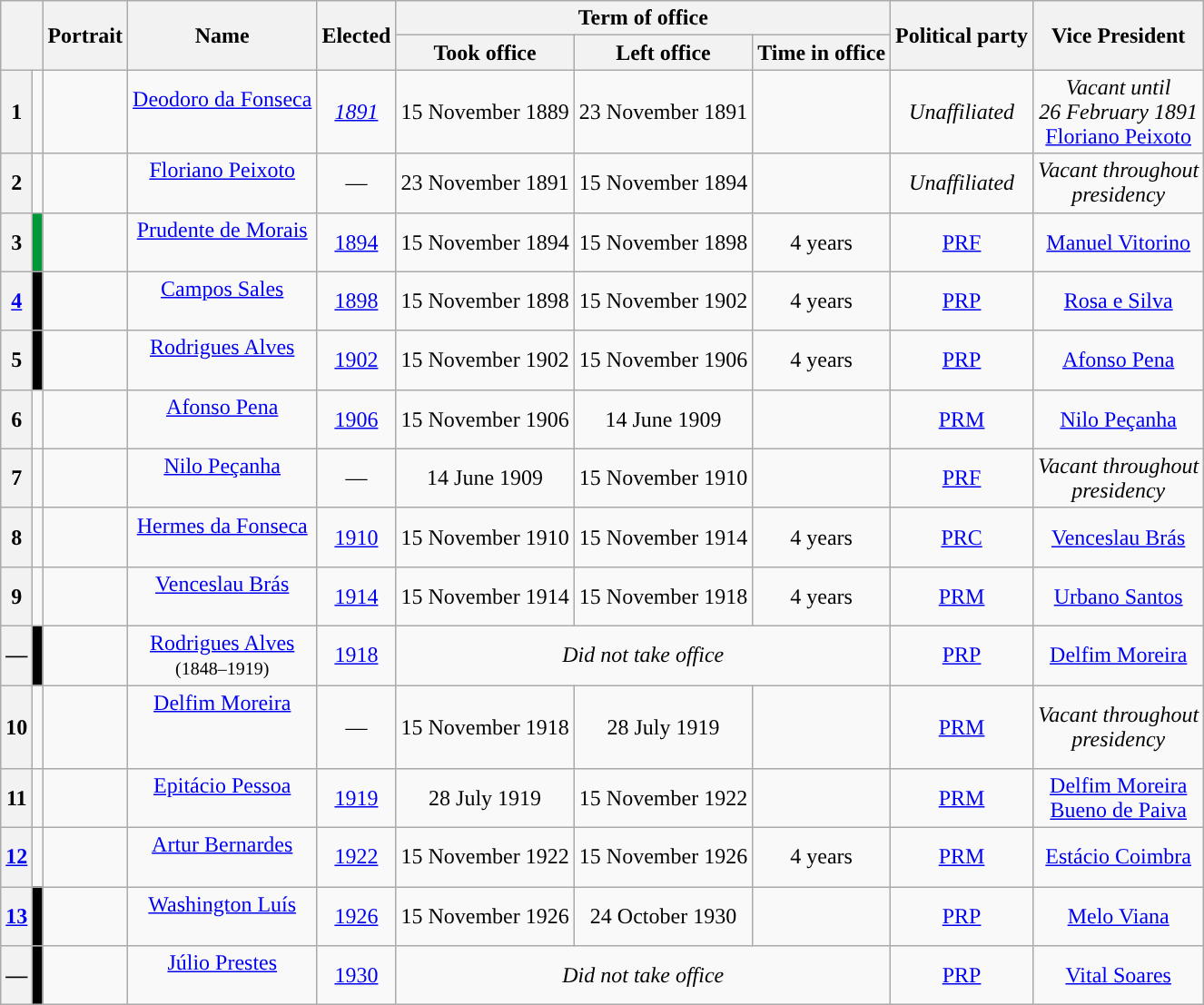<table class="wikitable sticky-header" style=text-align:center;>
<tr>
<th colspan="2" rowspan="2"></th>
<th rowspan="2">Portrait</th>
<th rowspan="2">Name<br></th>
<th rowspan="2">Elected</th>
<th colspan="3">Term of office</th>
<th rowspan="2">Political party</th>
<th rowspan="2">Vice President</th>
</tr>
<tr>
<th>Took office</th>
<th>Left office</th>
<th>Time in office</th>
</tr>
<tr>
<th>1</th>
<td style="background-color:"></td>
<td></td>
<td><a href='#'>Deodoro da Fonseca</a><br><br></td>
<td><em><a href='#'>1891</a></em></td>
<td>15 November 1889</td>
<td>23 November 1891</td>
<td></td>
<td><em>Unaffiliated</em></td>
<td><em>Vacant until<br>26 February 1891</em><br><a href='#'>Floriano Peixoto</a></td>
</tr>
<tr>
<th>2</th>
<td style="background-color:"></td>
<td></td>
<td><a href='#'>Floriano Peixoto</a><br><br></td>
<td>—</td>
<td>23 November 1891</td>
<td>15 November 1894</td>
<td></td>
<td><em>Unaffiliated</em></td>
<td><em>Vacant throughout<br>presidency</em></td>
</tr>
<tr>
<th>3</th>
<td style="background-color:#009739"></td>
<td></td>
<td><a href='#'>Prudente de Morais</a><br><br></td>
<td><a href='#'>1894</a></td>
<td>15 November 1894</td>
<td>15 November 1898</td>
<td>4 years</td>
<td><a href='#'>PRF</a></td>
<td><a href='#'>Manuel Vitorino</a></td>
</tr>
<tr>
<th><a href='#'>4</a></th>
<td style="background-color:black"></td>
<td></td>
<td><a href='#'>Campos Sales</a><br><br></td>
<td><a href='#'>1898</a></td>
<td>15 November 1898</td>
<td>15 November 1902</td>
<td>4 years</td>
<td><a href='#'>PRP</a></td>
<td><a href='#'>Rosa e Silva</a></td>
</tr>
<tr>
<th>5</th>
<td style="background-color:black"></td>
<td></td>
<td><a href='#'>Rodrigues Alves</a><br><br></td>
<td><a href='#'>1902</a></td>
<td>15 November 1902</td>
<td>15 November 1906</td>
<td>4 years</td>
<td><a href='#'>PRP</a></td>
<td><a href='#'>Afonso Pena</a></td>
</tr>
<tr>
<th>6</th>
<td style="background-color:"></td>
<td></td>
<td><a href='#'>Afonso Pena</a><br><br></td>
<td><a href='#'>1906</a></td>
<td>15 November 1906</td>
<td>14 June 1909</td>
<td></td>
<td><a href='#'>PRM</a></td>
<td><a href='#'>Nilo Peçanha</a></td>
</tr>
<tr>
<th>7</th>
<td style="background-color:"></td>
<td></td>
<td><a href='#'>Nilo Peçanha</a><br><br></td>
<td>—</td>
<td>14 June 1909</td>
<td>15 November 1910</td>
<td></td>
<td><a href='#'>PRF</a></td>
<td><em>Vacant throughout<br>presidency</em></td>
</tr>
<tr>
<th>8</th>
<td style="background-color:"></td>
<td></td>
<td><a href='#'>Hermes da Fonseca</a><br><br></td>
<td><a href='#'>1910</a></td>
<td>15 November 1910</td>
<td>15 November 1914</td>
<td>4 years</td>
<td><a href='#'>PRC</a></td>
<td><a href='#'>Venceslau Brás</a></td>
</tr>
<tr>
<th>9</th>
<td style="background-color:"></td>
<td></td>
<td><a href='#'>Venceslau Brás</a><br><br></td>
<td><a href='#'>1914</a></td>
<td>15 November 1914</td>
<td>15 November 1918</td>
<td>4 years</td>
<td><a href='#'>PRM</a></td>
<td><a href='#'>Urbano Santos</a></td>
</tr>
<tr>
<th>—</th>
<td style="background-color:black"></td>
<td></td>
<td><a href='#'>Rodrigues Alves</a><br><small>(1848–1919)</small></td>
<td><a href='#'>1918</a></td>
<td colspan="3"><em>Did not take office</em></td>
<td><a href='#'>PRP</a></td>
<td><a href='#'>Delfim Moreira</a></td>
</tr>
<tr>
<th>10</th>
<td style="background-color:"></td>
<td></td>
<td><a href='#'>Delfim Moreira</a><br><br><br></td>
<td>—</td>
<td>15 November 1918</td>
<td>28 July 1919</td>
<td></td>
<td><a href='#'>PRM</a></td>
<td><em>Vacant throughout<br>presidency</em></td>
</tr>
<tr>
<th>11</th>
<td style="background-color:"></td>
<td></td>
<td><a href='#'>Epitácio Pessoa</a><br><br></td>
<td><a href='#'>1919</a></td>
<td>28 July 1919</td>
<td>15 November 1922</td>
<td></td>
<td><a href='#'>PRM</a></td>
<td><a href='#'>Delfim Moreira</a><br><a href='#'>Bueno de Paiva</a></td>
</tr>
<tr>
<th><a href='#'>12</a></th>
<td style="background-color:"></td>
<td></td>
<td><a href='#'>Artur Bernardes</a><br><br></td>
<td><a href='#'>1922</a></td>
<td>15 November 1922</td>
<td>15 November 1926</td>
<td>4 years</td>
<td><a href='#'>PRM</a></td>
<td><a href='#'>Estácio Coimbra</a></td>
</tr>
<tr>
<th><a href='#'>13</a></th>
<td style="background-color:black"></td>
<td></td>
<td><a href='#'>Washington Luís</a><br><br></td>
<td><a href='#'>1926</a></td>
<td>15 November 1926</td>
<td>24 October 1930</td>
<td></td>
<td><a href='#'>PRP</a></td>
<td><a href='#'>Melo Viana</a></td>
</tr>
<tr>
<th>—</th>
<td style="background-color:black"></td>
<td></td>
<td><a href='#'>Júlio Prestes</a><br><br></td>
<td><a href='#'>1930</a></td>
<td colspan="3"><em>Did not take office</em></td>
<td><a href='#'>PRP</a></td>
<td><a href='#'>Vital Soares</a></td>
</tr>
</table>
